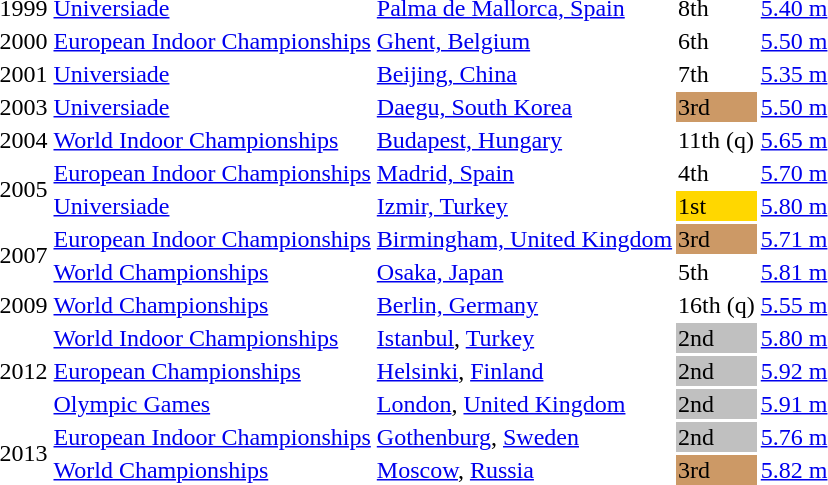<table>
<tr>
<td>1999</td>
<td><a href='#'>Universiade</a></td>
<td><a href='#'>Palma de Mallorca, Spain</a></td>
<td>8th</td>
<td><a href='#'>5.40 m</a></td>
</tr>
<tr>
<td>2000</td>
<td><a href='#'>European Indoor Championships</a></td>
<td><a href='#'>Ghent, Belgium</a></td>
<td>6th</td>
<td><a href='#'>5.50 m</a></td>
</tr>
<tr>
<td>2001</td>
<td><a href='#'>Universiade</a></td>
<td><a href='#'>Beijing, China</a></td>
<td>7th</td>
<td><a href='#'>5.35 m</a></td>
</tr>
<tr>
<td>2003</td>
<td><a href='#'>Universiade</a></td>
<td><a href='#'>Daegu, South Korea</a></td>
<td bgcolor="cc9966">3rd</td>
<td><a href='#'>5.50 m</a></td>
</tr>
<tr>
<td>2004</td>
<td><a href='#'>World Indoor Championships</a></td>
<td><a href='#'>Budapest, Hungary</a></td>
<td>11th (q)</td>
<td><a href='#'>5.65 m</a></td>
</tr>
<tr>
<td rowspan=2>2005</td>
<td><a href='#'>European Indoor Championships</a></td>
<td><a href='#'>Madrid, Spain</a></td>
<td>4th</td>
<td><a href='#'>5.70 m</a></td>
</tr>
<tr>
<td><a href='#'>Universiade</a></td>
<td><a href='#'>Izmir, Turkey</a></td>
<td bgcolor="gold">1st</td>
<td><a href='#'>5.80 m</a></td>
</tr>
<tr>
<td rowspan=2>2007</td>
<td><a href='#'>European Indoor Championships</a></td>
<td><a href='#'>Birmingham, United Kingdom</a></td>
<td bgcolor="cc9966">3rd</td>
<td><a href='#'>5.71 m</a></td>
</tr>
<tr>
<td><a href='#'>World Championships</a></td>
<td><a href='#'>Osaka, Japan</a></td>
<td>5th</td>
<td><a href='#'>5.81 m</a></td>
</tr>
<tr>
<td>2009</td>
<td><a href='#'>World Championships</a></td>
<td><a href='#'>Berlin, Germany</a></td>
<td>16th (q)</td>
<td><a href='#'>5.55 m</a></td>
</tr>
<tr>
<td rowspan=3>2012</td>
<td><a href='#'>World Indoor Championships</a></td>
<td><a href='#'>Istanbul</a>, <a href='#'>Turkey</a></td>
<td bgcolor="silver">2nd</td>
<td><a href='#'>5.80 m</a></td>
</tr>
<tr>
<td><a href='#'>European Championships</a></td>
<td><a href='#'>Helsinki</a>, <a href='#'>Finland</a></td>
<td bgcolor="silver">2nd</td>
<td><a href='#'>5.92 m</a></td>
</tr>
<tr>
<td><a href='#'>Olympic Games</a></td>
<td><a href='#'>London</a>, <a href='#'>United Kingdom</a></td>
<td bgcolor="silver">2nd</td>
<td><a href='#'>5.91 m</a></td>
</tr>
<tr>
<td rowspan=2>2013</td>
<td><a href='#'>European Indoor Championships</a></td>
<td><a href='#'>Gothenburg</a>, <a href='#'>Sweden</a></td>
<td bgcolor="silver">2nd</td>
<td><a href='#'>5.76 m</a></td>
</tr>
<tr>
<td><a href='#'>World Championships</a></td>
<td><a href='#'>Moscow</a>, <a href='#'>Russia</a></td>
<td bgcolor="cc9966">3rd</td>
<td><a href='#'>5.82 m</a></td>
</tr>
<tr>
</tr>
</table>
